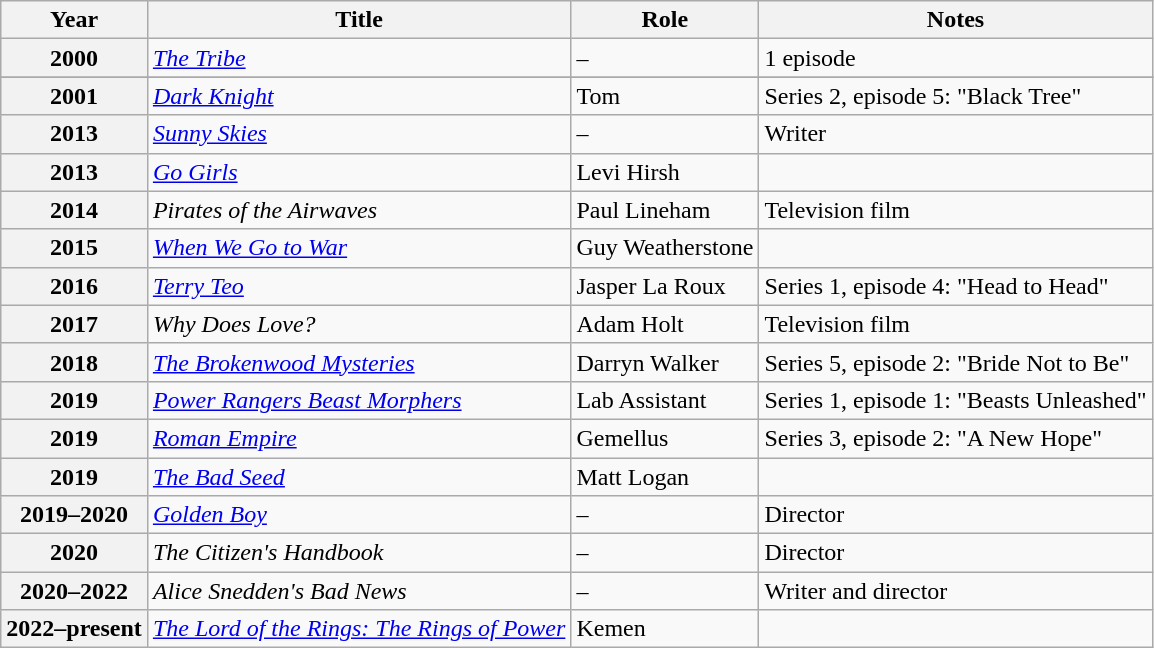<table class="wikitable plainrowheaders sortable">
<tr>
<th scope="col">Year</th>
<th scope="col">Title</th>
<th scope="col">Role</th>
<th scope="col" class="unsortable">Notes</th>
</tr>
<tr>
<th scope="row">2000</th>
<td><em><a href='#'>The Tribe</a></em></td>
<td>–</td>
<td>1 episode</td>
</tr>
<tr>
</tr>
<tr>
<th scope="row">2001</th>
<td><em><a href='#'>Dark Knight</a></em></td>
<td>Tom</td>
<td>Series 2, episode 5: "Black Tree"</td>
</tr>
<tr>
<th scope="row">2013</th>
<td><em><a href='#'>Sunny Skies</a></em></td>
<td>–</td>
<td>Writer</td>
</tr>
<tr>
<th scope="row">2013</th>
<td><em><a href='#'>Go Girls</a></em></td>
<td>Levi Hirsh</td>
<td></td>
</tr>
<tr>
<th scope="row">2014</th>
<td><em>Pirates of the Airwaves</em></td>
<td>Paul Lineham</td>
<td>Television film</td>
</tr>
<tr>
<th scope="row">2015</th>
<td><em><a href='#'>When We Go to War</a></em></td>
<td>Guy Weatherstone</td>
<td></td>
</tr>
<tr>
<th scope="row">2016</th>
<td><em><a href='#'>Terry Teo</a></em></td>
<td>Jasper La Roux</td>
<td>Series 1, episode 4: "Head to Head"</td>
</tr>
<tr>
<th scope="row">2017</th>
<td><em>Why Does Love?</em></td>
<td>Adam Holt</td>
<td>Television film</td>
</tr>
<tr>
<th scope="row">2018</th>
<td><em><a href='#'>The Brokenwood Mysteries</a></em></td>
<td>Darryn Walker</td>
<td>Series 5, episode 2: "Bride Not to Be"</td>
</tr>
<tr>
<th scope="row">2019</th>
<td><em><a href='#'>Power Rangers Beast Morphers</a></em></td>
<td>Lab Assistant</td>
<td>Series 1, episode 1: "Beasts Unleashed"</td>
</tr>
<tr>
<th scope="row">2019</th>
<td><em><a href='#'>Roman Empire</a></em></td>
<td>Gemellus</td>
<td>Series 3, episode 2: "A New Hope"</td>
</tr>
<tr>
<th scope="row">2019</th>
<td><em><a href='#'>The Bad Seed</a></em></td>
<td>Matt Logan</td>
<td></td>
</tr>
<tr>
<th scope="row">2019–2020</th>
<td><em><a href='#'>Golden Boy</a></em></td>
<td>–</td>
<td>Director</td>
</tr>
<tr>
<th scope="row">2020</th>
<td><em>The Citizen's Handbook</em></td>
<td>–</td>
<td>Director</td>
</tr>
<tr>
<th scope="row">2020–2022</th>
<td><em>Alice Snedden's Bad News</em></td>
<td>–</td>
<td>Writer and director</td>
</tr>
<tr>
<th scope="row">2022–present</th>
<td><em><a href='#'>The Lord of the Rings: The Rings of Power</a></em></td>
<td>Kemen</td>
<td></td>
</tr>
</table>
